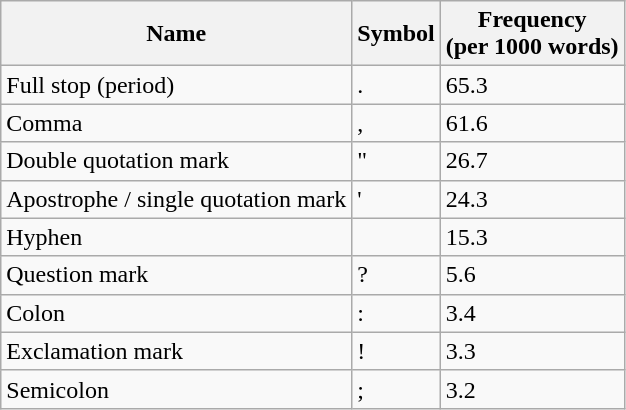<table class="wikitable">
<tr>
<th>Name</th>
<th>Symbol</th>
<th>Frequency<br>(per 1000 words)</th>
</tr>
<tr>
<td>Full stop (period)</td>
<td>.</td>
<td>65.3</td>
</tr>
<tr>
<td>Comma</td>
<td>,</td>
<td>61.6</td>
</tr>
<tr>
<td>Double quotation mark</td>
<td>"</td>
<td>26.7</td>
</tr>
<tr>
<td>Apostrophe / single quotation mark</td>
<td>'</td>
<td>24.3</td>
</tr>
<tr>
<td>Hyphen</td>
<td></td>
<td>15.3</td>
</tr>
<tr>
<td>Question mark</td>
<td>?</td>
<td>5.6</td>
</tr>
<tr>
<td>Colon</td>
<td>:</td>
<td>3.4</td>
</tr>
<tr>
<td>Exclamation mark</td>
<td>!</td>
<td>3.3</td>
</tr>
<tr>
<td>Semicolon</td>
<td>;</td>
<td>3.2</td>
</tr>
</table>
